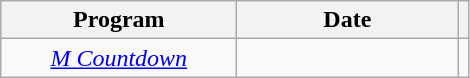<table class="wikitable" style="text-align:center;">
<tr>
<th width="150">Program</th>
<th width="140">Date</th>
<th class="unsortable"></th>
</tr>
<tr>
<td><em><a href='#'>M Countdown</a></em></td>
<td></td>
<td></td>
</tr>
</table>
